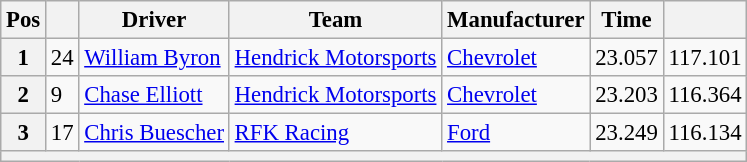<table class="wikitable" style="font-size:95%">
<tr>
<th>Pos</th>
<th></th>
<th>Driver</th>
<th>Team</th>
<th>Manufacturer</th>
<th>Time</th>
<th></th>
</tr>
<tr>
<th>1</th>
<td>24</td>
<td><a href='#'>William Byron</a></td>
<td><a href='#'>Hendrick Motorsports</a></td>
<td><a href='#'>Chevrolet</a></td>
<td>23.057</td>
<td>117.101</td>
</tr>
<tr>
<th>2</th>
<td>9</td>
<td><a href='#'>Chase Elliott</a></td>
<td><a href='#'>Hendrick Motorsports</a></td>
<td><a href='#'>Chevrolet</a></td>
<td>23.203</td>
<td>116.364</td>
</tr>
<tr>
<th>3</th>
<td>17</td>
<td><a href='#'>Chris Buescher</a></td>
<td><a href='#'>RFK Racing</a></td>
<td><a href='#'>Ford</a></td>
<td>23.249</td>
<td>116.134</td>
</tr>
<tr>
<th colspan="7"></th>
</tr>
</table>
